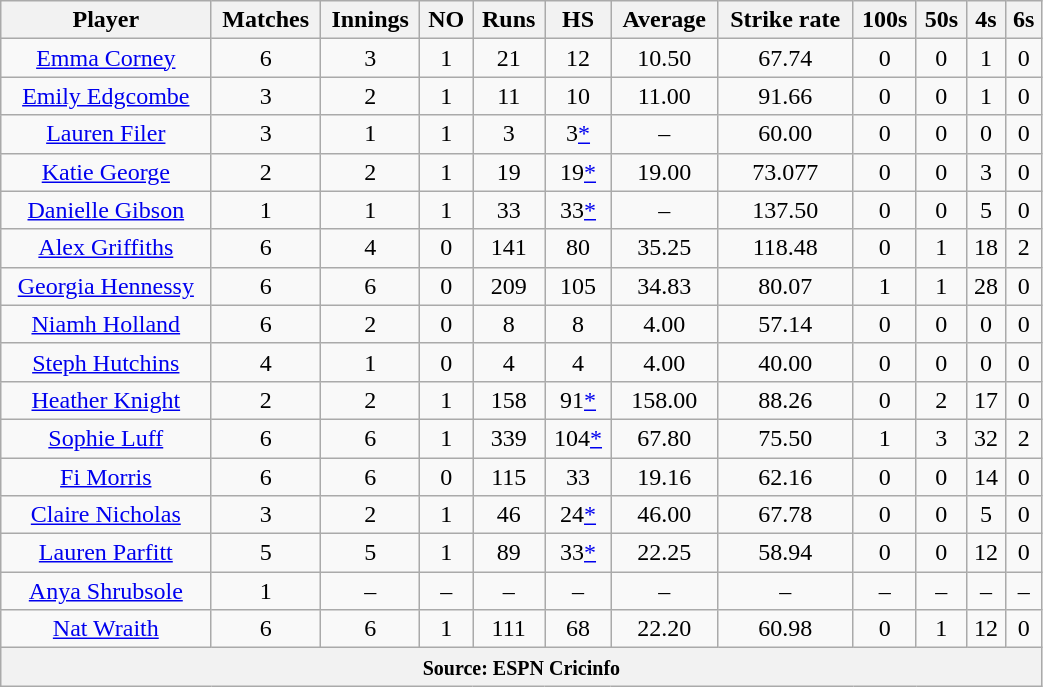<table class="wikitable" style="text-align:center; width:55%;">
<tr>
<th>Player</th>
<th>Matches</th>
<th>Innings</th>
<th>NO</th>
<th>Runs</th>
<th>HS</th>
<th>Average</th>
<th>Strike rate</th>
<th>100s</th>
<th>50s</th>
<th>4s</th>
<th>6s</th>
</tr>
<tr>
<td><a href='#'>Emma Corney</a></td>
<td>6</td>
<td>3</td>
<td>1</td>
<td>21</td>
<td>12</td>
<td>10.50</td>
<td>67.74</td>
<td>0</td>
<td>0</td>
<td>1</td>
<td>0</td>
</tr>
<tr>
<td><a href='#'>Emily Edgcombe</a></td>
<td>3</td>
<td>2</td>
<td>1</td>
<td>11</td>
<td>10</td>
<td>11.00</td>
<td>91.66</td>
<td>0</td>
<td>0</td>
<td>1</td>
<td>0</td>
</tr>
<tr>
<td><a href='#'>Lauren Filer</a></td>
<td>3</td>
<td>1</td>
<td>1</td>
<td>3</td>
<td>3<a href='#'>*</a></td>
<td>–</td>
<td>60.00</td>
<td>0</td>
<td>0</td>
<td>0</td>
<td>0</td>
</tr>
<tr>
<td><a href='#'>Katie George</a></td>
<td>2</td>
<td>2</td>
<td>1</td>
<td>19</td>
<td>19<a href='#'>*</a></td>
<td>19.00</td>
<td>73.077</td>
<td>0</td>
<td>0</td>
<td>3</td>
<td>0</td>
</tr>
<tr>
<td><a href='#'>Danielle Gibson</a></td>
<td>1</td>
<td>1</td>
<td>1</td>
<td>33</td>
<td>33<a href='#'>*</a></td>
<td>–</td>
<td>137.50</td>
<td>0</td>
<td>0</td>
<td>5</td>
<td>0</td>
</tr>
<tr>
<td><a href='#'>Alex Griffiths</a></td>
<td>6</td>
<td>4</td>
<td>0</td>
<td>141</td>
<td>80</td>
<td>35.25</td>
<td>118.48</td>
<td>0</td>
<td>1</td>
<td>18</td>
<td>2</td>
</tr>
<tr>
<td><a href='#'>Georgia Hennessy</a></td>
<td>6</td>
<td>6</td>
<td>0</td>
<td>209</td>
<td>105</td>
<td>34.83</td>
<td>80.07</td>
<td>1</td>
<td>1</td>
<td>28</td>
<td>0</td>
</tr>
<tr>
<td><a href='#'>Niamh Holland</a></td>
<td>6</td>
<td>2</td>
<td>0</td>
<td>8</td>
<td>8</td>
<td>4.00</td>
<td>57.14</td>
<td>0</td>
<td>0</td>
<td>0</td>
<td>0</td>
</tr>
<tr>
<td><a href='#'>Steph Hutchins</a></td>
<td>4</td>
<td>1</td>
<td>0</td>
<td>4</td>
<td>4</td>
<td>4.00</td>
<td>40.00</td>
<td>0</td>
<td>0</td>
<td>0</td>
<td>0</td>
</tr>
<tr>
<td><a href='#'>Heather Knight</a></td>
<td>2</td>
<td>2</td>
<td>1</td>
<td>158</td>
<td>91<a href='#'>*</a></td>
<td>158.00</td>
<td>88.26</td>
<td>0</td>
<td>2</td>
<td>17</td>
<td>0</td>
</tr>
<tr>
<td><a href='#'>Sophie Luff</a></td>
<td>6</td>
<td>6</td>
<td>1</td>
<td>339</td>
<td>104<a href='#'>*</a></td>
<td>67.80</td>
<td>75.50</td>
<td>1</td>
<td>3</td>
<td>32</td>
<td>2</td>
</tr>
<tr>
<td><a href='#'>Fi Morris</a></td>
<td>6</td>
<td>6</td>
<td>0</td>
<td>115</td>
<td>33</td>
<td>19.16</td>
<td>62.16</td>
<td>0</td>
<td>0</td>
<td>14</td>
<td>0</td>
</tr>
<tr>
<td><a href='#'>Claire Nicholas</a></td>
<td>3</td>
<td>2</td>
<td>1</td>
<td>46</td>
<td>24<a href='#'>*</a></td>
<td>46.00</td>
<td>67.78</td>
<td>0</td>
<td>0</td>
<td>5</td>
<td>0</td>
</tr>
<tr>
<td><a href='#'>Lauren Parfitt</a></td>
<td>5</td>
<td>5</td>
<td>1</td>
<td>89</td>
<td>33<a href='#'>*</a></td>
<td>22.25</td>
<td>58.94</td>
<td>0</td>
<td>0</td>
<td>12</td>
<td>0</td>
</tr>
<tr>
<td><a href='#'>Anya Shrubsole</a></td>
<td>1</td>
<td>–</td>
<td>–</td>
<td>–</td>
<td>–</td>
<td>–</td>
<td>–</td>
<td>–</td>
<td>–</td>
<td>–</td>
<td>–</td>
</tr>
<tr>
<td><a href='#'>Nat Wraith</a></td>
<td>6</td>
<td>6</td>
<td>1</td>
<td>111</td>
<td>68</td>
<td>22.20</td>
<td>60.98</td>
<td>0</td>
<td>1</td>
<td>12</td>
<td>0</td>
</tr>
<tr>
<th colspan="12"><small>Source: ESPN Cricinfo </small></th>
</tr>
</table>
